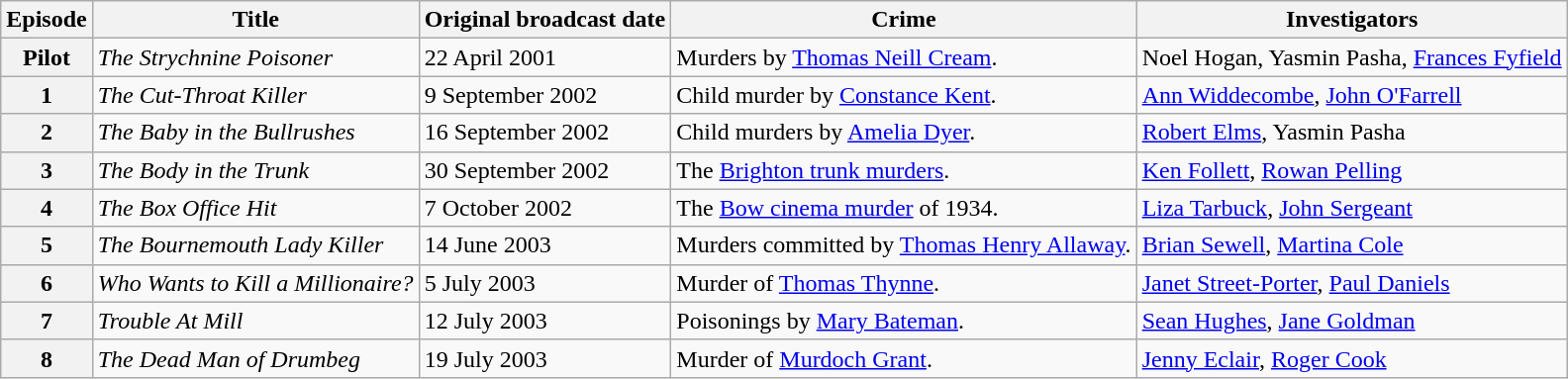<table border="1" class="wikitable">
<tr>
<th>Episode</th>
<th>Title</th>
<th>Original broadcast date</th>
<th>Crime</th>
<th>Investigators</th>
</tr>
<tr>
<th>Pilot</th>
<td><em>The Strychnine Poisoner</em></td>
<td>22 April 2001</td>
<td>Murders by <a href='#'>Thomas Neill Cream</a>.</td>
<td>Noel Hogan, Yasmin Pasha, <a href='#'>Frances Fyfield</a></td>
</tr>
<tr>
<th>1</th>
<td><em>The Cut-Throat Killer</em></td>
<td>9 September 2002</td>
<td>Child murder by <a href='#'>Constance Kent</a>.</td>
<td><a href='#'>Ann Widdecombe</a>, <a href='#'>John O'Farrell</a></td>
</tr>
<tr>
<th>2</th>
<td><em>The Baby in the Bullrushes</em></td>
<td>16 September 2002</td>
<td>Child murders by <a href='#'>Amelia Dyer</a>.</td>
<td><a href='#'>Robert Elms</a>, Yasmin Pasha</td>
</tr>
<tr>
<th>3</th>
<td><em>The Body in the Trunk</em></td>
<td>30 September 2002</td>
<td>The <a href='#'>Brighton trunk murders</a>.</td>
<td><a href='#'>Ken Follett</a>, <a href='#'>Rowan Pelling</a></td>
</tr>
<tr>
<th>4</th>
<td><em>The Box Office Hit</em></td>
<td>7 October 2002</td>
<td>The <a href='#'>Bow cinema murder</a> of 1934.</td>
<td><a href='#'>Liza Tarbuck</a>, <a href='#'>John Sergeant</a></td>
</tr>
<tr>
<th>5</th>
<td><em>The Bournemouth Lady Killer</em></td>
<td>14 June 2003</td>
<td>Murders committed by <a href='#'>Thomas Henry Allaway</a>.</td>
<td><a href='#'>Brian Sewell</a>, <a href='#'>Martina Cole</a></td>
</tr>
<tr>
<th>6</th>
<td><em>Who Wants to Kill a Millionaire?</em></td>
<td>5 July 2003</td>
<td>Murder of <a href='#'>Thomas Thynne</a>.</td>
<td><a href='#'>Janet Street-Porter</a>, <a href='#'>Paul Daniels</a></td>
</tr>
<tr>
<th>7</th>
<td><em>Trouble At Mill</em></td>
<td>12 July 2003</td>
<td>Poisonings by <a href='#'>Mary Bateman</a>.</td>
<td><a href='#'>Sean Hughes</a>, <a href='#'>Jane Goldman</a></td>
</tr>
<tr>
<th>8</th>
<td><em>The Dead Man of Drumbeg</em></td>
<td>19 July 2003</td>
<td>Murder of <a href='#'>Murdoch Grant</a>.</td>
<td><a href='#'>Jenny Eclair</a>, <a href='#'>Roger Cook</a></td>
</tr>
</table>
